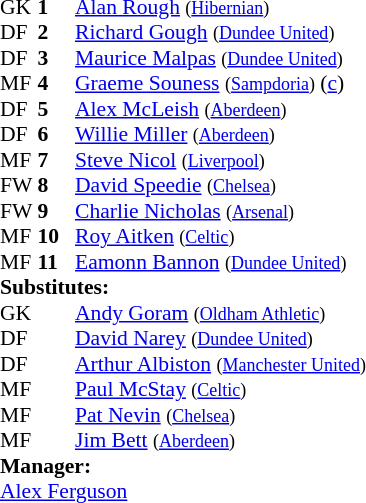<table cellspacing="0" cellpadding="0" style="font-size:90%; margin:0.2em auto;">
<tr>
<th width="25"></th>
<th width="25"></th>
</tr>
<tr>
<td>GK</td>
<td><strong>1</strong></td>
<td><a href='#'>Alan Rough</a> <small>(<a href='#'>Hibernian</a>)</small></td>
</tr>
<tr>
<td>DF</td>
<td><strong>2</strong></td>
<td><a href='#'>Richard Gough</a> <small>(<a href='#'>Dundee United</a>)</small></td>
</tr>
<tr>
<td>DF</td>
<td><strong>3</strong></td>
<td><a href='#'>Maurice Malpas</a> <small>(<a href='#'>Dundee United</a>)</small></td>
</tr>
<tr>
<td>MF</td>
<td><strong>4</strong></td>
<td><a href='#'>Graeme Souness</a> <small>(<a href='#'>Sampdoria</a>)</small> (<a href='#'>c</a>)</td>
</tr>
<tr>
<td>DF</td>
<td><strong>5</strong></td>
<td><a href='#'>Alex McLeish</a> <small>(<a href='#'>Aberdeen</a>)</small></td>
</tr>
<tr>
<td>DF</td>
<td><strong>6</strong></td>
<td><a href='#'>Willie Miller</a> <small>(<a href='#'>Aberdeen</a>)</small></td>
</tr>
<tr>
<td>MF</td>
<td><strong>7</strong></td>
<td><a href='#'>Steve Nicol</a> <small>(<a href='#'>Liverpool</a>)</small></td>
</tr>
<tr>
<td>FW</td>
<td><strong>8</strong></td>
<td><a href='#'>David Speedie</a> <small>(<a href='#'>Chelsea</a>)</small></td>
</tr>
<tr>
<td>FW</td>
<td><strong>9</strong></td>
<td><a href='#'>Charlie Nicholas</a> <small>(<a href='#'>Arsenal</a>)</small></td>
<td></td>
<td></td>
</tr>
<tr>
<td>MF</td>
<td><strong>10</strong></td>
<td><a href='#'>Roy Aitken</a> <small>(<a href='#'>Celtic</a>)</small></td>
</tr>
<tr>
<td>MF</td>
<td><strong>11</strong></td>
<td><a href='#'>Eamonn Bannon</a> <small>(<a href='#'>Dundee United</a>)</small></td>
</tr>
<tr>
<td colspan=3><strong>Substitutes:</strong></td>
</tr>
<tr>
<td>GK</td>
<td><strong></strong></td>
<td><a href='#'>Andy Goram</a> <small>(<a href='#'>Oldham Athletic</a>)</small></td>
</tr>
<tr>
<td>DF</td>
<td><strong></strong></td>
<td><a href='#'>David Narey</a> <small>(<a href='#'>Dundee United</a>)</small></td>
</tr>
<tr>
<td>DF</td>
<td><strong></strong></td>
<td><a href='#'>Arthur Albiston</a> <small>(<a href='#'>Manchester United</a>)</small></td>
</tr>
<tr>
<td>MF</td>
<td><strong></strong></td>
<td><a href='#'>Paul McStay</a> <small>(<a href='#'>Celtic</a>)</small></td>
</tr>
<tr>
<td>MF</td>
<td><strong></strong></td>
<td><a href='#'>Pat Nevin</a> <small>(<a href='#'>Chelsea</a>)</small></td>
<td></td>
<td></td>
</tr>
<tr>
<td>MF</td>
<td><strong></strong></td>
<td><a href='#'>Jim Bett</a> <small>(<a href='#'>Aberdeen</a>)</small></td>
</tr>
<tr>
<td colspan=3><strong>Manager:</strong></td>
</tr>
<tr>
<td colspan=4> <a href='#'>Alex Ferguson</a></td>
</tr>
</table>
